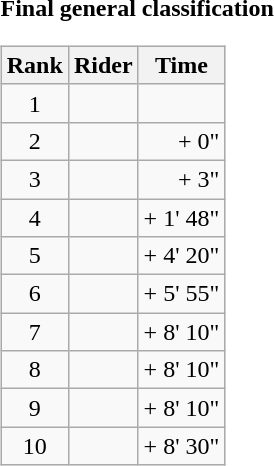<table>
<tr>
<td><strong>Final general classification</strong><br><table class="wikitable">
<tr>
<th scope="col">Rank</th>
<th scope="col">Rider</th>
<th scope="col">Time</th>
</tr>
<tr>
<td style="text-align:center;">1</td>
<td></td>
<td style="text-align:right;"></td>
</tr>
<tr>
<td style="text-align:center;">2</td>
<td></td>
<td style="text-align:right;">+ 0"</td>
</tr>
<tr>
<td style="text-align:center;">3</td>
<td></td>
<td style="text-align:right;">+ 3"</td>
</tr>
<tr>
<td style="text-align:center;">4</td>
<td></td>
<td style="text-align:right;">+ 1' 48"</td>
</tr>
<tr>
<td style="text-align:center;">5</td>
<td></td>
<td style="text-align:right;">+ 4' 20"</td>
</tr>
<tr>
<td style="text-align:center;">6</td>
<td></td>
<td style="text-align:right;">+ 5' 55"</td>
</tr>
<tr>
<td style="text-align:center;">7</td>
<td></td>
<td style="text-align:right;">+ 8' 10"</td>
</tr>
<tr>
<td style="text-align:center;">8</td>
<td></td>
<td style="text-align:right;">+ 8' 10"</td>
</tr>
<tr>
<td style="text-align:center;">9</td>
<td></td>
<td style="text-align:right;">+ 8' 10"</td>
</tr>
<tr>
<td style="text-align:center;">10</td>
<td></td>
<td style="text-align:right;">+ 8' 30"</td>
</tr>
</table>
</td>
</tr>
</table>
